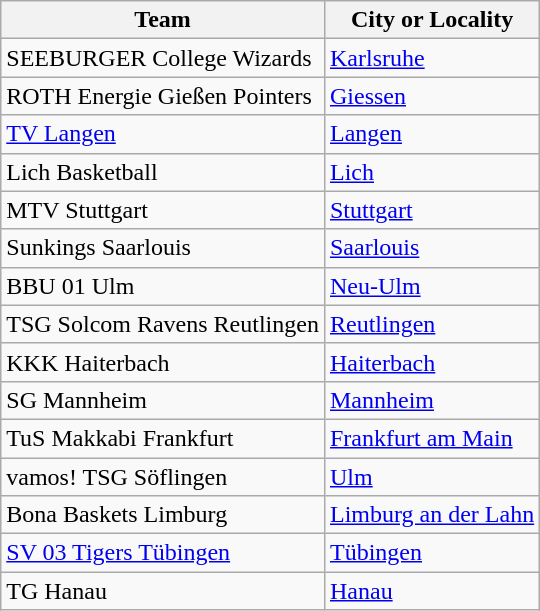<table class="wikitable sortable" style="margin:1em 2em 1em 1em;">
<tr>
<th>Team</th>
<th>City or Locality</th>
</tr>
<tr>
<td>SEEBURGER College Wizards</td>
<td><a href='#'>Karlsruhe</a></td>
</tr>
<tr>
<td>ROTH Energie Gießen Pointers</td>
<td><a href='#'>Giessen</a></td>
</tr>
<tr>
<td><a href='#'>TV Langen</a></td>
<td><a href='#'>Langen</a></td>
</tr>
<tr>
<td>Lich Basketball</td>
<td><a href='#'>Lich</a></td>
</tr>
<tr>
<td>MTV Stuttgart</td>
<td><a href='#'>Stuttgart</a></td>
</tr>
<tr>
<td>Sunkings Saarlouis</td>
<td><a href='#'>Saarlouis</a></td>
</tr>
<tr>
<td>BBU 01 Ulm</td>
<td><a href='#'>Neu-Ulm</a></td>
</tr>
<tr>
<td>TSG Solcom Ravens Reutlingen</td>
<td><a href='#'>Reutlingen</a></td>
</tr>
<tr>
<td>KKK Haiterbach</td>
<td><a href='#'>Haiterbach</a></td>
</tr>
<tr>
<td>SG Mannheim</td>
<td><a href='#'>Mannheim</a></td>
</tr>
<tr>
<td>TuS Makkabi Frankfurt</td>
<td><a href='#'>Frankfurt am Main</a></td>
</tr>
<tr>
<td>vamos! TSG Söflingen</td>
<td><a href='#'>Ulm</a></td>
</tr>
<tr>
<td>Bona Baskets Limburg</td>
<td><a href='#'>Limburg an der Lahn</a></td>
</tr>
<tr>
<td><a href='#'>SV 03 Tigers Tübingen</a></td>
<td><a href='#'>Tübingen</a></td>
</tr>
<tr>
<td>TG Hanau</td>
<td><a href='#'>Hanau</a></td>
</tr>
</table>
